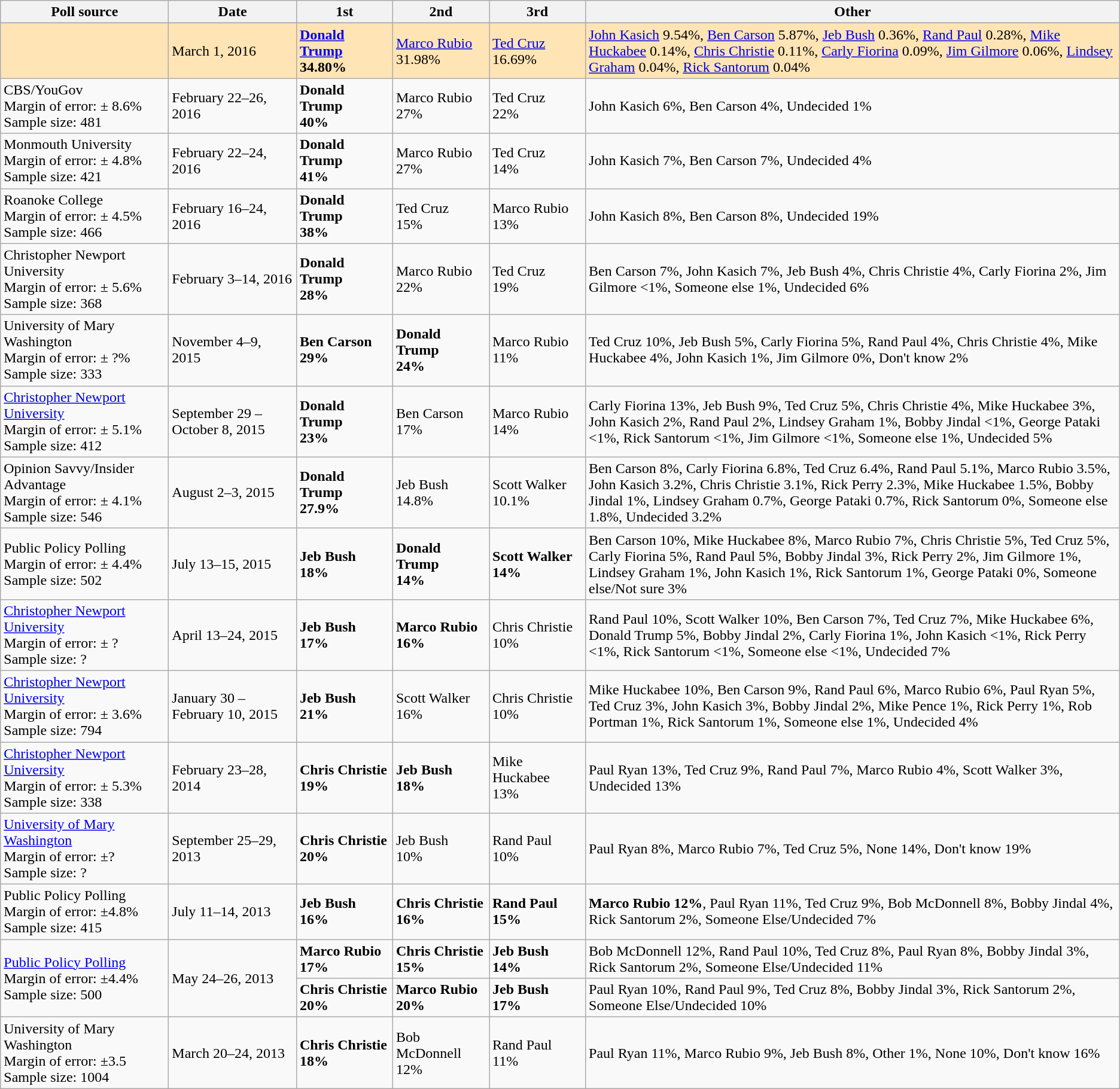<table class="wikitable">
<tr>
<th style="width:180px;">Poll source</th>
<th style="width:135px;">Date</th>
<th style="width:100px;">1st</th>
<th style="width:100px;">2nd</th>
<th style="width:100px;">3rd</th>
<th>Other</th>
</tr>
<tr>
</tr>
<tr style="background:Moccasin;">
<td></td>
<td>March 1, 2016</td>
<td><strong><a href='#'>Donald Trump</a><br>34.80%</strong></td>
<td><a href='#'>Marco Rubio</a><br>31.98%</td>
<td><a href='#'>Ted Cruz</a><br>16.69%</td>
<td><a href='#'>John Kasich</a> 9.54%, <a href='#'>Ben Carson</a> 5.87%, <a href='#'>Jeb Bush</a> 0.36%, <a href='#'>Rand Paul</a> 0.28%, <a href='#'>Mike Huckabee</a> 0.14%, <a href='#'>Chris Christie</a> 0.11%, <a href='#'>Carly Fiorina</a> 0.09%, <a href='#'>Jim Gilmore</a> 0.06%, <a href='#'>Lindsey Graham</a> 0.04%, <a href='#'>Rick Santorum</a> 0.04%</td>
</tr>
<tr>
<td>CBS/YouGov<br>Margin of error: ± 8.6%
Sample size: 481</td>
<td>February 22–26, 2016</td>
<td><strong>Donald Trump<br>40%</strong></td>
<td>Marco Rubio<br>27%</td>
<td>Ted Cruz<br>22%</td>
<td>John Kasich 6%, Ben Carson 4%, Undecided 1%</td>
</tr>
<tr>
<td>Monmouth University<br>Margin of error: ± 4.8%
Sample size: 421</td>
<td>February 22–24, 2016</td>
<td><strong>Donald Trump<br>41%</strong></td>
<td>Marco Rubio<br>27%</td>
<td>Ted Cruz<br>14%</td>
<td>John Kasich 7%, Ben Carson 7%, Undecided 4%</td>
</tr>
<tr>
<td>Roanoke College<br>Margin of error: ± 4.5%
Sample size: 466</td>
<td>February 16–24, 2016</td>
<td><strong>Donald Trump<br>38%</strong></td>
<td>Ted Cruz<br>15%</td>
<td>Marco Rubio<br>13%</td>
<td>John Kasich 8%, Ben Carson 8%, Undecided 19%</td>
</tr>
<tr>
<td>Christopher Newport University<br>Margin of error: ± 5.6%
<br>Sample size: 368</td>
<td>February 3–14, 2016</td>
<td><strong>Donald Trump<br>28%</strong></td>
<td>Marco Rubio<br>22%</td>
<td>Ted Cruz<br>19%</td>
<td>Ben Carson 7%, John Kasich 7%, Jeb Bush 4%, Chris Christie 4%, Carly Fiorina 2%, Jim Gilmore <1%, Someone else 1%, Undecided 6%</td>
</tr>
<tr>
<td>University of Mary Washington<br>Margin of error: ± ?%
<br>Sample size: 333</td>
<td>November 4–9, 2015</td>
<td><strong>Ben Carson<br>29%</strong></td>
<td><strong>Donald Trump<br>24%</strong></td>
<td>Marco Rubio<br> 11%</td>
<td>Ted Cruz 10%, Jeb Bush 5%, Carly Fiorina 5%, Rand Paul 4%, Chris Christie 4%, Mike Huckabee 4%, John Kasich 1%, Jim Gilmore 0%, Don't know 2%</td>
</tr>
<tr>
<td><a href='#'>Christopher Newport University</a><br>Margin of error: ± 5.1%
<br>Sample size: 412</td>
<td>September 29 – October 8, 2015</td>
<td><strong>Donald Trump<br>23%</strong></td>
<td>Ben Carson<br>17%</td>
<td>Marco Rubio<br>14%</td>
<td>Carly Fiorina 13%, Jeb Bush 9%, Ted Cruz 5%, Chris Christie 4%, Mike Huckabee 3%, John Kasich 2%, Rand Paul 2%, Lindsey Graham 1%, Bobby Jindal <1%, George Pataki <1%, Rick Santorum <1%, Jim Gilmore <1%, Someone else 1%, Undecided 5%</td>
</tr>
<tr>
<td>Opinion Savvy/Insider Advantage<br>Margin of error: ± 4.1%
<br>Sample size: 546</td>
<td>August 2–3, 2015</td>
<td><strong>Donald Trump<br>27.9%</strong></td>
<td>Jeb Bush<br>14.8%</td>
<td>Scott Walker<br>10.1%</td>
<td>Ben Carson 8%, Carly Fiorina 6.8%, Ted Cruz 6.4%, Rand Paul 5.1%, Marco Rubio 3.5%, John Kasich 3.2%, Chris Christie 3.1%, Rick Perry 2.3%, Mike Huckabee 1.5%, Bobby Jindal 1%, Lindsey Graham 0.7%, George Pataki 0.7%, Rick Santorum 0%, Someone else 1.8%, Undecided 3.2%</td>
</tr>
<tr>
<td>Public Policy Polling<br>Margin of error: ± 4.4%
<br>Sample size: 502</td>
<td>July 13–15, 2015</td>
<td><strong>Jeb Bush<br>18%</strong></td>
<td><strong>Donald Trump<br>14%</strong></td>
<td><strong>Scott Walker<br>14%</strong></td>
<td>Ben Carson 10%, Mike Huckabee 8%, Marco Rubio 7%, Chris Christie 5%, Ted Cruz 5%, Carly Fiorina 5%, Rand Paul 5%, Bobby Jindal 3%, Rick Perry 2%, Jim Gilmore 1%, Lindsey Graham 1%, John Kasich 1%, Rick Santorum 1%, George Pataki 0%, Someone else/Not sure 3%</td>
</tr>
<tr>
<td><a href='#'>Christopher Newport University</a><br>Margin of error: ± ?
<br>Sample size: ?</td>
<td>April 13–24, 2015</td>
<td><strong>Jeb Bush<br>17%</strong></td>
<td><strong>Marco Rubio<br>16%</strong></td>
<td>Chris Christie<br>10%</td>
<td>Rand Paul 10%, Scott Walker 10%, Ben Carson 7%, Ted Cruz 7%, Mike Huckabee 6%, Donald Trump 5%, Bobby Jindal 2%, Carly Fiorina 1%, John Kasich <1%, Rick Perry <1%, Rick Santorum <1%, Someone else <1%, Undecided 7%</td>
</tr>
<tr>
<td><a href='#'>Christopher Newport University</a><br>Margin of error: ± 3.6%
<br>Sample size: 794</td>
<td>January 30 – February 10, 2015</td>
<td><strong>Jeb Bush<br>21%</strong></td>
<td>Scott Walker<br>16%</td>
<td>Chris Christie<br>10%</td>
<td>Mike Huckabee 10%, Ben Carson 9%, Rand Paul 6%, Marco Rubio 6%, Paul Ryan 5%, Ted Cruz 3%, John Kasich 3%, Bobby Jindal 2%, Mike Pence 1%, Rick Perry 1%, Rob Portman 1%, Rick Santorum 1%, Someone else 1%, Undecided 4%</td>
</tr>
<tr>
<td><a href='#'>Christopher Newport University</a><br>Margin of error: ± 5.3%
<br>Sample size: 338</td>
<td>February 23–28, 2014</td>
<td><strong>Chris Christie<br>19%</strong></td>
<td><strong>Jeb Bush<br>18%</strong></td>
<td>Mike Huckabee<br>13%</td>
<td>Paul Ryan 13%, Ted Cruz 9%, Rand Paul 7%, Marco Rubio 4%, Scott Walker 3%, Undecided 13%</td>
</tr>
<tr>
<td><a href='#'>University of Mary Washington</a><br>Margin of error: ±?
<br>Sample size: ?</td>
<td>September 25–29, 2013</td>
<td><strong>Chris Christie<br>20%</strong></td>
<td>Jeb Bush<br>10%</td>
<td>Rand Paul<br>10%</td>
<td>Paul Ryan 8%, Marco Rubio 7%, Ted Cruz 5%, None 14%, Don't know 19%</td>
</tr>
<tr>
<td>Public Policy Polling<br>Margin of error: ±4.8%
<br>Sample size: 415</td>
<td>July 11–14, 2013</td>
<td><strong>Jeb Bush<br>16%</strong></td>
<td><strong>Chris Christie<br>16%</strong></td>
<td><strong>Rand Paul<br>15%</strong></td>
<td><span><strong>Marco Rubio 12%</strong></span>, Paul Ryan 11%, Ted Cruz 9%, Bob McDonnell 8%, Bobby Jindal 4%, Rick Santorum 2%, Someone Else/Undecided 7%</td>
</tr>
<tr>
<td rowspan=2><a href='#'>Public Policy Polling</a><br>Margin of error: ±4.4%
<br>Sample size: 500</td>
<td rowspan=2>May 24–26, 2013</td>
<td><strong>Marco Rubio<br>17%</strong></td>
<td><strong>Chris Christie<br>15%</strong></td>
<td><strong>Jeb Bush<br>14%</strong></td>
<td>Bob McDonnell 12%, Rand Paul 10%, Ted Cruz 8%, Paul Ryan 8%, Bobby Jindal 3%, Rick Santorum 2%, Someone Else/Undecided 11%</td>
</tr>
<tr>
<td><strong>Chris Christie<br>20%</strong></td>
<td><strong>Marco Rubio<br>20%</strong></td>
<td><strong>Jeb Bush<br>17%</strong></td>
<td>Paul Ryan 10%, Rand Paul 9%, Ted Cruz 8%, Bobby Jindal 3%, Rick Santorum 2%, Someone Else/Undecided 10%</td>
</tr>
<tr>
<td>University of Mary Washington<br>Margin of error: ±3.5
<br>Sample size: 1004</td>
<td>March 20–24, 2013</td>
<td><strong>Chris Christie<br>18%</strong></td>
<td>Bob McDonnell<br>12%</td>
<td>Rand Paul<br>11%</td>
<td>Paul Ryan 11%, Marco Rubio 9%, Jeb Bush 8%, Other 1%, None 10%, Don't know 16%</td>
</tr>
</table>
